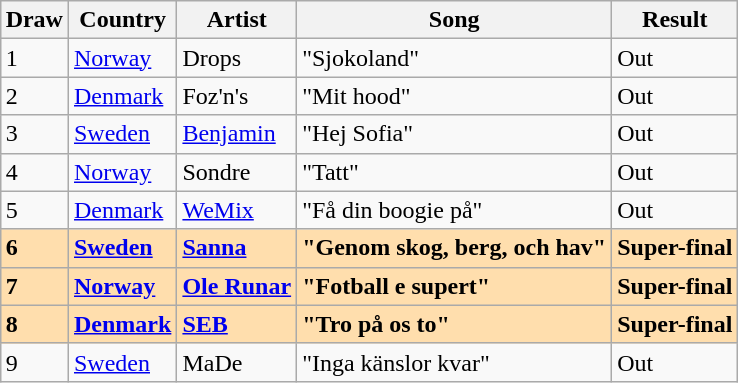<table class="sortable wikitable" style="margin: 1em auto 1em auto">
<tr>
<th>Draw</th>
<th>Country</th>
<th>Artist</th>
<th>Song</th>
<th>Result</th>
</tr>
<tr>
<td>1</td>
<td> <a href='#'>Norway</a></td>
<td>Drops</td>
<td>"Sjokoland"</td>
<td>Out</td>
</tr>
<tr>
<td>2</td>
<td> <a href='#'>Denmark</a></td>
<td>Foz'n's</td>
<td>"Mit hood"</td>
<td>Out</td>
</tr>
<tr>
<td>3</td>
<td> <a href='#'>Sweden</a></td>
<td><a href='#'>Benjamin</a></td>
<td>"Hej Sofia"</td>
<td>Out</td>
</tr>
<tr>
<td>4</td>
<td> <a href='#'>Norway</a></td>
<td>Sondre</td>
<td>"Tatt"</td>
<td>Out</td>
</tr>
<tr>
<td>5</td>
<td> <a href='#'>Denmark</a></td>
<td><a href='#'>WeMix</a></td>
<td>"Få din boogie på"</td>
<td>Out</td>
</tr>
<tr style="font-weight:bold; background:navajowhite;">
<th scope="row" style="text-align:left; font-weight:bold; background:navajowhite;">6</th>
<td> <a href='#'>Sweden</a></td>
<td><a href='#'>Sanna</a></td>
<td>"Genom skog, berg, och hav"</td>
<td>Super-final</td>
</tr>
<tr style="font-weight:bold; background:navajowhite;">
<th scope="row" style="text-align:left; font-weight:bold; background:navajowhite;">7</th>
<td> <a href='#'>Norway</a></td>
<td><a href='#'>Ole Runar</a></td>
<td>"Fotball e supert"</td>
<td>Super-final</td>
</tr>
<tr style="font-weight:bold; background:navajowhite;">
<th scope="row" style="text-align:left; font-weight:bold; background:navajowhite;">8</th>
<td> <a href='#'>Denmark</a></td>
<td><a href='#'>SEB</a></td>
<td>"Tro på os to"</td>
<td>Super-final</td>
</tr>
<tr>
<td>9</td>
<td> <a href='#'>Sweden</a></td>
<td>MaDe</td>
<td>"Inga känslor kvar"</td>
<td>Out</td>
</tr>
</table>
